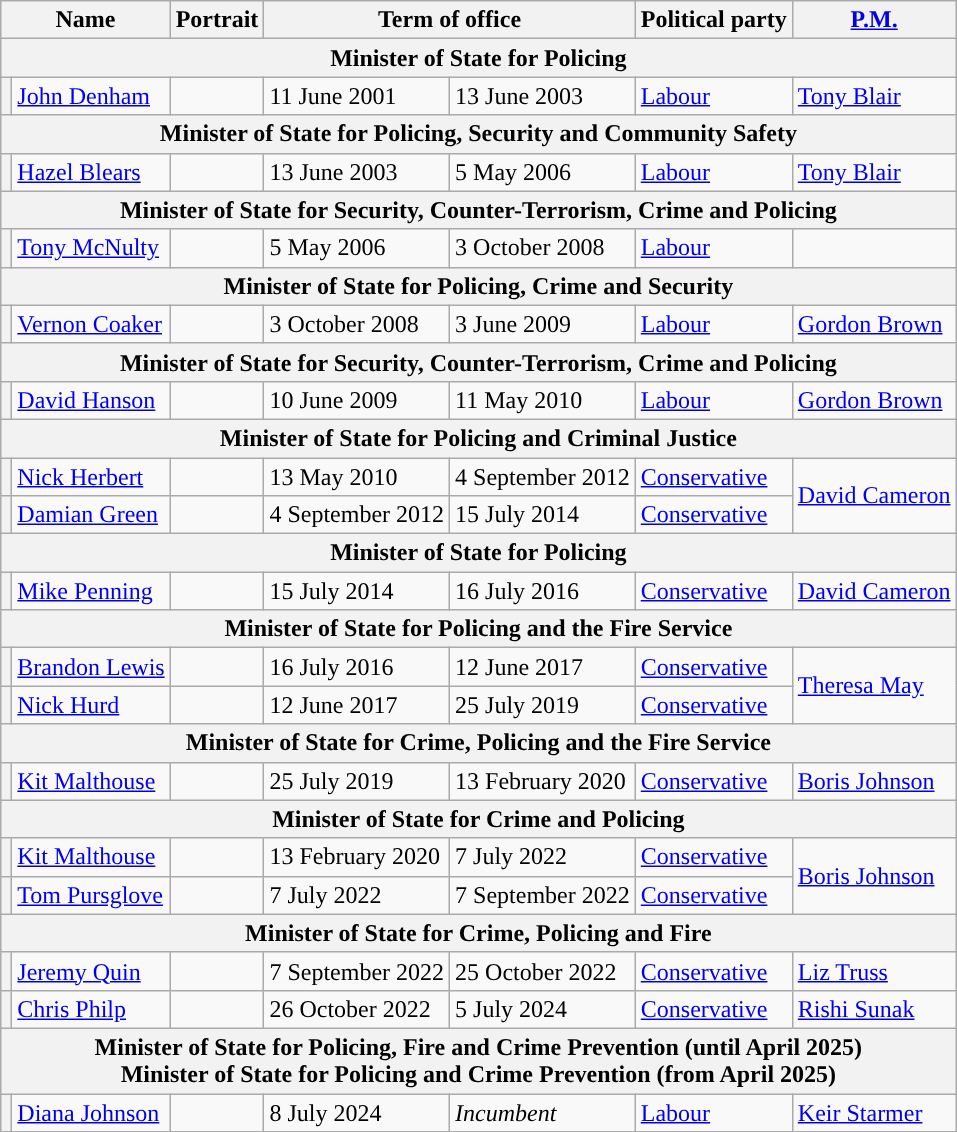<table class="wikitable">
<tr>
<th colspan=2>Name</th>
<th>Portrait</th>
<th colspan=2>Term of office</th>
<th>Political party</th>
<th><a href='#'>P.M.</a></th>
</tr>
<tr>
<th colspan=9>Minister of State for Policing</th>
</tr>
<tr>
<th style="background-color: "></th>
<td><a href='#'>John Denham</a></td>
<td></td>
<td>11 June 2001</td>
<td>13 June 2003</td>
<td><a href='#'>Labour</a></td>
<td><a href='#'>Tony Blair</a></td>
</tr>
<tr>
<th colspan=9>Minister of State for Policing, Security and Community Safety</th>
</tr>
<tr>
<th style="background-color: "></th>
<td><a href='#'>Hazel Blears</a></td>
<td></td>
<td>13 June 2003</td>
<td>5 May 2006</td>
<td><a href='#'>Labour</a></td>
<td><a href='#'>Tony Blair</a></td>
</tr>
<tr>
<th colspan=9>Minister of State for Security, Counter-Terrorism, Crime and Policing</th>
</tr>
<tr>
<th style="background-color: "></th>
<td><a href='#'>Tony McNulty</a></td>
<td></td>
<td>5 May 2006</td>
<td>3 October 2008</td>
<td><a href='#'>Labour</a></td>
<td></td>
</tr>
<tr>
<th colspan=9>Minister of State for Policing, Crime and Security</th>
</tr>
<tr>
<th style="background-color: "></th>
<td><a href='#'>Vernon Coaker</a></td>
<td></td>
<td>3 October 2008</td>
<td>3 June 2009</td>
<td><a href='#'>Labour</a></td>
<td><a href='#'>Gordon Brown</a></td>
</tr>
<tr>
<th colspan=9>Minister of State for Security, Counter-Terrorism, Crime and Policing</th>
</tr>
<tr>
<th style="background-color: "></th>
<td><a href='#'>David Hanson</a></td>
<td></td>
<td>10 June 2009</td>
<td>11 May 2010</td>
<td><a href='#'>Labour</a></td>
<td><a href='#'>Gordon Brown</a></td>
</tr>
<tr>
<th colspan=9>Minister of State for Policing and Criminal Justice</th>
</tr>
<tr>
<th style="background-color: "></th>
<td><a href='#'>Nick Herbert</a></td>
<td></td>
<td>13 May 2010</td>
<td>4 September 2012</td>
<td><a href='#'>Conservative</a></td>
<td rowspan=2><a href='#'>David Cameron</a></td>
</tr>
<tr>
<th style="background-color: "></th>
<td><a href='#'>Damian Green</a></td>
<td></td>
<td>4 September 2012</td>
<td>15 July 2014</td>
<td><a href='#'>Conservative</a></td>
</tr>
<tr>
<th colspan=9>Minister of State for Policing</th>
</tr>
<tr>
<th style="background-color: "></th>
<td><a href='#'>Mike Penning</a></td>
<td></td>
<td>15 July 2014</td>
<td>16 July 2016</td>
<td><a href='#'>Conservative</a></td>
<td><a href='#'>David Cameron</a></td>
</tr>
<tr>
<th colspan=9>Minister of State for Policing and the Fire Service</th>
</tr>
<tr>
<th style="background-color: "></th>
<td><a href='#'>Brandon Lewis</a></td>
<td></td>
<td>16 July 2016</td>
<td>12 June 2017</td>
<td><a href='#'>Conservative</a></td>
<td rowspan=2><a href='#'>Theresa May</a></td>
</tr>
<tr>
<th style="background-color: "></th>
<td><a href='#'>Nick Hurd</a></td>
<td></td>
<td>12 June 2017</td>
<td>25 July 2019</td>
<td><a href='#'>Conservative</a></td>
</tr>
<tr>
<th colspan=9>Minister of State for Crime, Policing and the Fire Service</th>
</tr>
<tr>
<th style="background-color: "></th>
<td><a href='#'>Kit Malthouse</a></td>
<td></td>
<td>25 July 2019</td>
<td>13 February 2020</td>
<td><a href='#'>Conservative</a></td>
<td><a href='#'>Boris Johnson</a></td>
</tr>
<tr>
<th colspan=9>Minister of State for Crime and Policing</th>
</tr>
<tr>
<th style="background-color: "></th>
<td><a href='#'>Kit Malthouse</a></td>
<td></td>
<td>13 February 2020</td>
<td>7 July 2022</td>
<td><a href='#'>Conservative</a></td>
<td rowspan=2><a href='#'>Boris Johnson</a></td>
</tr>
<tr>
<th style="background-color: "></th>
<td><a href='#'>Tom Pursglove</a></td>
<td></td>
<td>7 July 2022</td>
<td>7 September 2022</td>
<td><a href='#'>Conservative</a></td>
</tr>
<tr>
<th colspan=10>Minister of State for Crime, Policing and Fire</th>
</tr>
<tr>
<th style="background-color: "></th>
<td><a href='#'>Jeremy Quin</a></td>
<td></td>
<td>7 September 2022</td>
<td>25 October 2022</td>
<td><a href='#'>Conservative</a></td>
<td><a href='#'>Liz Truss</a></td>
</tr>
<tr>
<th style="background-color: "></th>
<td><a href='#'>Chris Philp</a></td>
<td></td>
<td>26 October 2022</td>
<td>5 July 2024</td>
<td><a href='#'>Conservative</a></td>
<td><a href='#'>Rishi Sunak</a></td>
</tr>
<tr>
<th colspan=10>Minister of State for Policing, Fire and Crime Prevention (until April 2025)<br>Minister of State for Policing and Crime Prevention (from April 2025)</th>
</tr>
<tr>
<th style="background-color: "></th>
<td><a href='#'>Diana Johnson</a></td>
<td></td>
<td>8 July 2024</td>
<td><em>Incumbent</em></td>
<td><a href='#'>Labour</a></td>
<td><a href='#'>Keir Starmer</a></td>
</tr>
</table>
